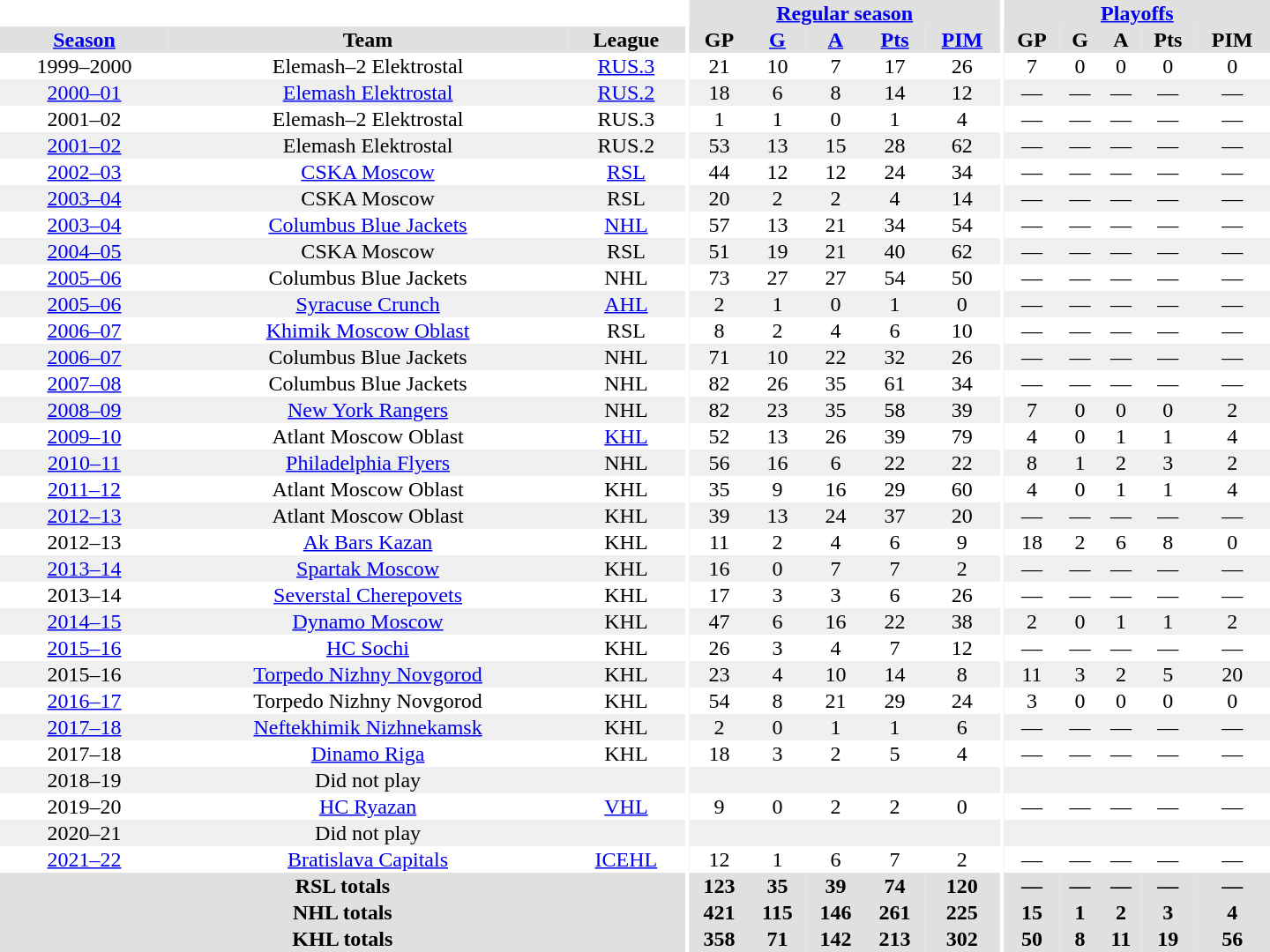<table border="0" cellpadding="1" cellspacing="0" style="text-align:center; width:60em">
<tr bgcolor="#e0e0e0">
<th colspan="3" bgcolor="#ffffff"></th>
<th rowspan="99" bgcolor="#ffffff"></th>
<th colspan="5"><a href='#'>Regular season</a></th>
<th rowspan="99" bgcolor="#ffffff"></th>
<th colspan="5"><a href='#'>Playoffs</a></th>
</tr>
<tr bgcolor="#e0e0e0">
<th><a href='#'>Season</a></th>
<th>Team</th>
<th>League</th>
<th>GP</th>
<th><a href='#'>G</a></th>
<th><a href='#'>A</a></th>
<th><a href='#'>Pts</a></th>
<th><a href='#'>PIM</a></th>
<th>GP</th>
<th>G</th>
<th>A</th>
<th>Pts</th>
<th>PIM</th>
</tr>
<tr>
<td>1999–2000</td>
<td>Elemash–2 Elektrostal</td>
<td><a href='#'>RUS.3</a></td>
<td>21</td>
<td>10</td>
<td>7</td>
<td>17</td>
<td>26</td>
<td>7</td>
<td>0</td>
<td>0</td>
<td>0</td>
<td>0</td>
</tr>
<tr bgcolor="#f0f0f0">
<td><a href='#'>2000–01</a></td>
<td><a href='#'>Elemash Elektrostal</a></td>
<td><a href='#'>RUS.2</a></td>
<td>18</td>
<td>6</td>
<td>8</td>
<td>14</td>
<td>12</td>
<td>—</td>
<td>—</td>
<td>—</td>
<td>—</td>
<td>—</td>
</tr>
<tr>
<td>2001–02</td>
<td>Elemash–2 Elektrostal</td>
<td>RUS.3</td>
<td>1</td>
<td>1</td>
<td>0</td>
<td>1</td>
<td>4</td>
<td>—</td>
<td>—</td>
<td>—</td>
<td>—</td>
<td>—</td>
</tr>
<tr bgcolor="#f0f0f0">
<td><a href='#'>2001–02</a></td>
<td>Elemash Elektrostal</td>
<td>RUS.2</td>
<td>53</td>
<td>13</td>
<td>15</td>
<td>28</td>
<td>62</td>
<td>—</td>
<td>—</td>
<td>—</td>
<td>—</td>
<td>—</td>
</tr>
<tr>
<td><a href='#'>2002–03</a></td>
<td><a href='#'>CSKA Moscow</a></td>
<td><a href='#'>RSL</a></td>
<td>44</td>
<td>12</td>
<td>12</td>
<td>24</td>
<td>34</td>
<td>—</td>
<td>—</td>
<td>—</td>
<td>—</td>
<td>—</td>
</tr>
<tr bgcolor="#f0f0f0">
<td><a href='#'>2003–04</a></td>
<td>CSKA Moscow</td>
<td>RSL</td>
<td>20</td>
<td>2</td>
<td>2</td>
<td>4</td>
<td>14</td>
<td>—</td>
<td>—</td>
<td>—</td>
<td>—</td>
<td>—</td>
</tr>
<tr>
<td><a href='#'>2003–04</a></td>
<td><a href='#'>Columbus Blue Jackets</a></td>
<td><a href='#'>NHL</a></td>
<td>57</td>
<td>13</td>
<td>21</td>
<td>34</td>
<td>54</td>
<td>—</td>
<td>—</td>
<td>—</td>
<td>—</td>
<td>—</td>
</tr>
<tr bgcolor="#f0f0f0">
<td><a href='#'>2004–05</a></td>
<td>CSKA Moscow</td>
<td>RSL</td>
<td>51</td>
<td>19</td>
<td>21</td>
<td>40</td>
<td>62</td>
<td>—</td>
<td>—</td>
<td>—</td>
<td>—</td>
<td>—</td>
</tr>
<tr>
<td><a href='#'>2005–06</a></td>
<td>Columbus Blue Jackets</td>
<td>NHL</td>
<td>73</td>
<td>27</td>
<td>27</td>
<td>54</td>
<td>50</td>
<td>—</td>
<td>—</td>
<td>—</td>
<td>—</td>
<td>—</td>
</tr>
<tr bgcolor="#f0f0f0">
<td><a href='#'>2005–06</a></td>
<td><a href='#'>Syracuse Crunch</a></td>
<td><a href='#'>AHL</a></td>
<td>2</td>
<td>1</td>
<td>0</td>
<td>1</td>
<td>0</td>
<td>—</td>
<td>—</td>
<td>—</td>
<td>—</td>
<td>—</td>
</tr>
<tr>
<td><a href='#'>2006–07</a></td>
<td><a href='#'>Khimik Moscow Oblast</a></td>
<td>RSL</td>
<td>8</td>
<td>2</td>
<td>4</td>
<td>6</td>
<td>10</td>
<td>—</td>
<td>—</td>
<td>—</td>
<td>—</td>
<td>—</td>
</tr>
<tr bgcolor="#f0f0f0">
<td><a href='#'>2006–07</a></td>
<td>Columbus Blue Jackets</td>
<td>NHL</td>
<td>71</td>
<td>10</td>
<td>22</td>
<td>32</td>
<td>26</td>
<td>—</td>
<td>—</td>
<td>—</td>
<td>—</td>
<td>—</td>
</tr>
<tr>
<td><a href='#'>2007–08</a></td>
<td>Columbus Blue Jackets</td>
<td>NHL</td>
<td>82</td>
<td>26</td>
<td>35</td>
<td>61</td>
<td>34</td>
<td>—</td>
<td>—</td>
<td>—</td>
<td>—</td>
<td>—</td>
</tr>
<tr bgcolor="#f0f0f0">
<td><a href='#'>2008–09</a></td>
<td><a href='#'>New York Rangers</a></td>
<td>NHL</td>
<td>82</td>
<td>23</td>
<td>35</td>
<td>58</td>
<td>39</td>
<td>7</td>
<td>0</td>
<td>0</td>
<td>0</td>
<td>2</td>
</tr>
<tr>
<td><a href='#'>2009–10</a></td>
<td>Atlant Moscow Oblast</td>
<td><a href='#'>KHL</a></td>
<td>52</td>
<td>13</td>
<td>26</td>
<td>39</td>
<td>79</td>
<td>4</td>
<td>0</td>
<td>1</td>
<td>1</td>
<td>4</td>
</tr>
<tr bgcolor="#f0f0f0">
<td><a href='#'>2010–11</a></td>
<td><a href='#'>Philadelphia Flyers</a></td>
<td>NHL</td>
<td>56</td>
<td>16</td>
<td>6</td>
<td>22</td>
<td>22</td>
<td>8</td>
<td>1</td>
<td>2</td>
<td>3</td>
<td>2</td>
</tr>
<tr>
<td><a href='#'>2011–12</a></td>
<td>Atlant Moscow Oblast</td>
<td>KHL</td>
<td>35</td>
<td>9</td>
<td>16</td>
<td>29</td>
<td>60</td>
<td>4</td>
<td>0</td>
<td>1</td>
<td>1</td>
<td>4</td>
</tr>
<tr bgcolor="#f0f0f0">
<td><a href='#'>2012–13</a></td>
<td>Atlant Moscow Oblast</td>
<td>KHL</td>
<td>39</td>
<td>13</td>
<td>24</td>
<td>37</td>
<td>20</td>
<td>—</td>
<td>—</td>
<td>—</td>
<td>—</td>
<td>—</td>
</tr>
<tr>
<td>2012–13</td>
<td><a href='#'>Ak Bars Kazan</a></td>
<td>KHL</td>
<td>11</td>
<td>2</td>
<td>4</td>
<td>6</td>
<td>9</td>
<td>18</td>
<td>2</td>
<td>6</td>
<td>8</td>
<td>0</td>
</tr>
<tr bgcolor="#f0f0f0">
<td><a href='#'>2013–14</a></td>
<td><a href='#'>Spartak Moscow</a></td>
<td>KHL</td>
<td>16</td>
<td>0</td>
<td>7</td>
<td>7</td>
<td>2</td>
<td>—</td>
<td>—</td>
<td>—</td>
<td>—</td>
<td>—</td>
</tr>
<tr>
<td>2013–14</td>
<td><a href='#'>Severstal Cherepovets</a></td>
<td>KHL</td>
<td>17</td>
<td>3</td>
<td>3</td>
<td>6</td>
<td>26</td>
<td>—</td>
<td>—</td>
<td>—</td>
<td>—</td>
<td>—</td>
</tr>
<tr bgcolor="#f0f0f0">
<td><a href='#'>2014–15</a></td>
<td><a href='#'>Dynamo Moscow</a></td>
<td>KHL</td>
<td>47</td>
<td>6</td>
<td>16</td>
<td>22</td>
<td>38</td>
<td>2</td>
<td>0</td>
<td>1</td>
<td>1</td>
<td>2</td>
</tr>
<tr>
<td><a href='#'>2015–16</a></td>
<td><a href='#'>HC Sochi</a></td>
<td>KHL</td>
<td>26</td>
<td>3</td>
<td>4</td>
<td>7</td>
<td>12</td>
<td>—</td>
<td>—</td>
<td>—</td>
<td>—</td>
<td>—</td>
</tr>
<tr bgcolor="#f0f0f0">
<td>2015–16</td>
<td><a href='#'>Torpedo Nizhny Novgorod</a></td>
<td>KHL</td>
<td>23</td>
<td>4</td>
<td>10</td>
<td>14</td>
<td>8</td>
<td>11</td>
<td>3</td>
<td>2</td>
<td>5</td>
<td>20</td>
</tr>
<tr>
<td><a href='#'>2016–17</a></td>
<td>Torpedo Nizhny Novgorod</td>
<td>KHL</td>
<td>54</td>
<td>8</td>
<td>21</td>
<td>29</td>
<td>24</td>
<td>3</td>
<td>0</td>
<td>0</td>
<td>0</td>
<td>0</td>
</tr>
<tr bgcolor="#f0f0f0">
<td><a href='#'>2017–18</a></td>
<td><a href='#'>Neftekhimik Nizhnekamsk</a></td>
<td>KHL</td>
<td>2</td>
<td>0</td>
<td>1</td>
<td>1</td>
<td>6</td>
<td>—</td>
<td>—</td>
<td>—</td>
<td>—</td>
<td>—</td>
</tr>
<tr>
<td>2017–18</td>
<td><a href='#'>Dinamo Riga</a></td>
<td>KHL</td>
<td>18</td>
<td>3</td>
<td>2</td>
<td>5</td>
<td>4</td>
<td>—</td>
<td>—</td>
<td>—</td>
<td>—</td>
<td>—</td>
</tr>
<tr bgcolor="#f0f0f0">
<td>2018–19</td>
<td>Did not play</td>
<td></td>
<td></td>
<td></td>
<td></td>
<td></td>
<td></td>
<td></td>
<td></td>
<td></td>
<td></td>
<td></td>
</tr>
<tr>
<td>2019–20</td>
<td><a href='#'>HC Ryazan</a></td>
<td><a href='#'>VHL</a></td>
<td>9</td>
<td>0</td>
<td>2</td>
<td>2</td>
<td>0</td>
<td>—</td>
<td>—</td>
<td>—</td>
<td>—</td>
<td>—</td>
</tr>
<tr bgcolor="#f0f0f0">
<td>2020–21</td>
<td>Did not play</td>
<td></td>
<td></td>
<td></td>
<td></td>
<td></td>
<td></td>
<td></td>
<td></td>
<td></td>
<td></td>
<td></td>
</tr>
<tr>
<td><a href='#'>2021–22</a></td>
<td><a href='#'>Bratislava Capitals</a></td>
<td><a href='#'>ICEHL</a></td>
<td>12</td>
<td>1</td>
<td>6</td>
<td>7</td>
<td>2</td>
<td>—</td>
<td>—</td>
<td>—</td>
<td>—</td>
<td>—</td>
</tr>
<tr bgcolor="#e0e0e0">
<th colspan="3">RSL totals</th>
<th>123</th>
<th>35</th>
<th>39</th>
<th>74</th>
<th>120</th>
<th>—</th>
<th>—</th>
<th>—</th>
<th>—</th>
<th>—</th>
</tr>
<tr bgcolor="#e0e0e0">
<th colspan="3">NHL totals</th>
<th>421</th>
<th>115</th>
<th>146</th>
<th>261</th>
<th>225</th>
<th>15</th>
<th>1</th>
<th>2</th>
<th>3</th>
<th>4</th>
</tr>
<tr bgcolor="#e0e0e0">
<th colspan="3">KHL totals</th>
<th>358</th>
<th>71</th>
<th>142</th>
<th>213</th>
<th>302</th>
<th>50</th>
<th>8</th>
<th>11</th>
<th>19</th>
<th>56</th>
</tr>
</table>
